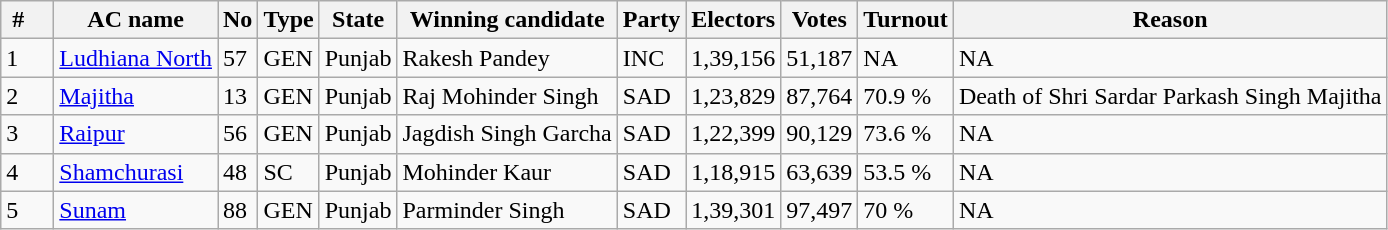<table class="wikitable">
<tr>
<th rowspan="1"> #    </th>
<th colspan="1" rowspan="1">AC name</th>
<th colspan="1" rowspan="1">No</th>
<th colspan="1" rowspan="1">Type</th>
<th colspan="1" rowspan="1">State</th>
<th colspan="1" rowspan="1">Winning candidate</th>
<th colspan="1" rowspan="1">Party</th>
<th colspan="1" rowspan="1">Electors</th>
<th colspan="1" rowspan="1">Votes</th>
<th colspan="1" rowspan="1">Turnout</th>
<th colspan="1" rowspan="1">Reason</th>
</tr>
<tr>
<td>1</td>
<td><a href='#'>Ludhiana North</a></td>
<td>57</td>
<td>GEN</td>
<td>Punjab</td>
<td>Rakesh Pandey</td>
<td>INC</td>
<td>1,39,156</td>
<td>51,187</td>
<td>NA</td>
<td>NA</td>
</tr>
<tr>
<td>2</td>
<td><a href='#'>Majitha</a></td>
<td>13</td>
<td>GEN</td>
<td>Punjab</td>
<td>Raj Mohinder Singh</td>
<td>SAD</td>
<td>1,23,829</td>
<td>87,764</td>
<td>70.9 %</td>
<td>Death of Shri Sardar Parkash Singh Majitha</td>
</tr>
<tr>
<td>3</td>
<td><a href='#'>Raipur</a></td>
<td>56</td>
<td>GEN</td>
<td>Punjab</td>
<td>Jagdish Singh Garcha</td>
<td>SAD</td>
<td>1,22,399</td>
<td>90,129</td>
<td>73.6 %</td>
<td>NA</td>
</tr>
<tr>
<td>4</td>
<td><a href='#'>Shamchurasi</a></td>
<td>48</td>
<td>SC</td>
<td>Punjab</td>
<td>Mohinder Kaur</td>
<td>SAD</td>
<td>1,18,915</td>
<td>63,639</td>
<td>53.5 %</td>
<td>NA</td>
</tr>
<tr>
<td>5</td>
<td><a href='#'>Sunam</a></td>
<td>88</td>
<td>GEN</td>
<td>Punjab</td>
<td>Parminder Singh</td>
<td>SAD</td>
<td>1,39,301</td>
<td>97,497</td>
<td>70 %</td>
<td>NA</td>
</tr>
</table>
